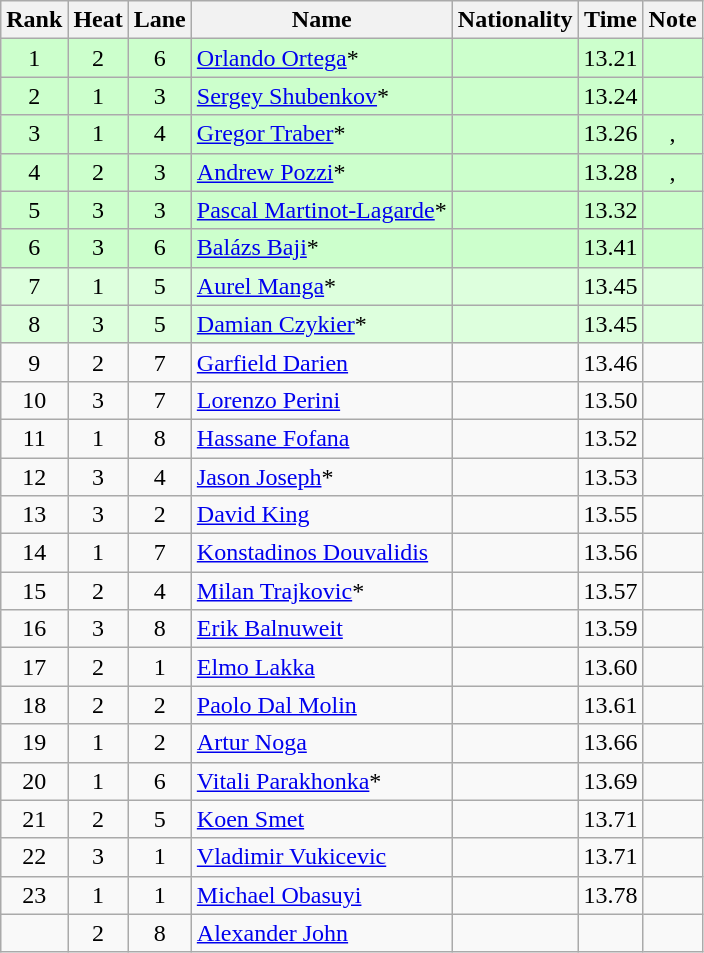<table class="wikitable sortable" style="text-align:center">
<tr>
<th>Rank</th>
<th>Heat</th>
<th>Lane</th>
<th>Name</th>
<th>Nationality</th>
<th>Time</th>
<th>Note</th>
</tr>
<tr bgcolor=ccffcc>
<td>1</td>
<td>2</td>
<td>6</td>
<td align=left><a href='#'>Orlando Ortega</a>*</td>
<td align=left></td>
<td>13.21</td>
<td></td>
</tr>
<tr bgcolor=ccffcc>
<td>2</td>
<td>1</td>
<td>3</td>
<td align=left><a href='#'>Sergey Shubenkov</a>*</td>
<td align=left></td>
<td>13.24</td>
<td></td>
</tr>
<tr bgcolor=ccffcc>
<td>3</td>
<td>1</td>
<td>4</td>
<td align=left><a href='#'>Gregor Traber</a>*</td>
<td align=left></td>
<td>13.26</td>
<td>, </td>
</tr>
<tr bgcolor=ccffcc>
<td>4</td>
<td>2</td>
<td>3</td>
<td align=left><a href='#'>Andrew Pozzi</a>*</td>
<td align=left></td>
<td>13.28</td>
<td>, </td>
</tr>
<tr bgcolor=ccffcc>
<td>5</td>
<td>3</td>
<td>3</td>
<td align=left><a href='#'>Pascal Martinot-Lagarde</a>*</td>
<td align=left></td>
<td>13.32</td>
<td></td>
</tr>
<tr bgcolor=ccffcc>
<td>6</td>
<td>3</td>
<td>6</td>
<td align=left><a href='#'>Balázs Baji</a>*</td>
<td align=left></td>
<td>13.41</td>
<td></td>
</tr>
<tr bgcolor=ddffdd>
<td>7</td>
<td>1</td>
<td>5</td>
<td align=left><a href='#'>Aurel Manga</a>*</td>
<td align=left></td>
<td>13.45</td>
<td></td>
</tr>
<tr bgcolor=ddffdd>
<td>8</td>
<td>3</td>
<td>5</td>
<td align=left><a href='#'>Damian Czykier</a>*</td>
<td align=left></td>
<td>13.45</td>
<td></td>
</tr>
<tr>
<td>9</td>
<td>2</td>
<td>7</td>
<td align=left><a href='#'>Garfield Darien</a></td>
<td align=left></td>
<td>13.46</td>
<td></td>
</tr>
<tr>
<td>10</td>
<td>3</td>
<td>7</td>
<td align=left><a href='#'>Lorenzo Perini</a></td>
<td align=left></td>
<td>13.50</td>
<td></td>
</tr>
<tr>
<td>11</td>
<td>1</td>
<td>8</td>
<td align=left><a href='#'>Hassane Fofana</a></td>
<td align=left></td>
<td>13.52</td>
<td></td>
</tr>
<tr>
<td>12</td>
<td>3</td>
<td>4</td>
<td align=left><a href='#'>Jason Joseph</a>*</td>
<td align=left></td>
<td>13.53</td>
<td></td>
</tr>
<tr>
<td>13</td>
<td>3</td>
<td>2</td>
<td align=left><a href='#'>David King</a></td>
<td align=left></td>
<td>13.55</td>
<td></td>
</tr>
<tr>
<td>14</td>
<td>1</td>
<td>7</td>
<td align=left><a href='#'>Konstadinos Douvalidis</a></td>
<td align=left></td>
<td>13.56</td>
<td></td>
</tr>
<tr>
<td>15</td>
<td>2</td>
<td>4</td>
<td align=left><a href='#'>Milan Trajkovic</a>*</td>
<td align=left></td>
<td>13.57</td>
<td></td>
</tr>
<tr>
<td>16</td>
<td>3</td>
<td>8</td>
<td align=left><a href='#'>Erik Balnuweit</a></td>
<td align=left></td>
<td>13.59</td>
<td></td>
</tr>
<tr>
<td>17</td>
<td>2</td>
<td>1</td>
<td align=left><a href='#'>Elmo Lakka</a></td>
<td align=left></td>
<td>13.60</td>
<td></td>
</tr>
<tr>
<td>18</td>
<td>2</td>
<td>2</td>
<td align=left><a href='#'>Paolo Dal Molin</a></td>
<td align=left></td>
<td>13.61</td>
<td></td>
</tr>
<tr>
<td>19</td>
<td>1</td>
<td>2</td>
<td align=left><a href='#'>Artur Noga</a></td>
<td align=left></td>
<td>13.66</td>
<td></td>
</tr>
<tr>
<td>20</td>
<td>1</td>
<td>6</td>
<td align=left><a href='#'>Vitali Parakhonka</a>*</td>
<td align=left></td>
<td>13.69</td>
<td></td>
</tr>
<tr>
<td>21</td>
<td>2</td>
<td>5</td>
<td align=left><a href='#'>Koen Smet</a></td>
<td align=left></td>
<td>13.71</td>
<td></td>
</tr>
<tr>
<td>22</td>
<td>3</td>
<td>1</td>
<td align=left><a href='#'>Vladimir Vukicevic</a></td>
<td align=left></td>
<td>13.71</td>
<td></td>
</tr>
<tr>
<td>23</td>
<td>1</td>
<td>1</td>
<td align=left><a href='#'>Michael Obasuyi</a></td>
<td align=left></td>
<td>13.78</td>
<td></td>
</tr>
<tr>
<td></td>
<td>2</td>
<td>8</td>
<td align=left><a href='#'>Alexander John</a></td>
<td align=left></td>
<td></td>
<td></td>
</tr>
</table>
